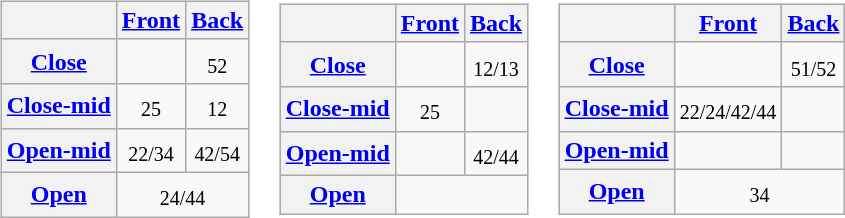<table>
<tr>
<td><br><table class="wikitable">
<tr>
<th></th>
<th><a href='#'>Front</a></th>
<th><a href='#'>Back</a></th>
</tr>
<tr>
<th><a href='#'>Close</a></th>
<td align=center></td>
<td align=center><sub>52</sub></td>
</tr>
<tr>
<th><a href='#'>Close-mid</a></th>
<td align=center><sub>25</sub></td>
<td align=center><sub>12</sub></td>
</tr>
<tr>
<th><a href='#'>Open-mid</a></th>
<td align=center><sub>22/34</sub></td>
<td align=center><sub>42/54</sub></td>
</tr>
<tr>
<th><a href='#'>Open</a></th>
<td style="text-align:center;" colspan="2"><sub>24/44</sub></td>
</tr>
</table>
</td>
<td><br><table class="wikitable">
<tr>
<th></th>
<th><a href='#'>Front</a></th>
<th><a href='#'>Back</a></th>
</tr>
<tr>
<th><a href='#'>Close</a></th>
<td align=center></td>
<td align=center><sub>12/13</sub></td>
</tr>
<tr>
<th><a href='#'>Close-mid</a></th>
<td align=center><sub>25</sub></td>
<td align=center></td>
</tr>
<tr>
<th><a href='#'>Open-mid</a></th>
<td align=center></td>
<td align=center><sub>42/44</sub></td>
</tr>
<tr>
<th><a href='#'>Open</a></th>
<td style="text-align:center;" colspan="2"></td>
</tr>
</table>
</td>
<td><br><table class="wikitable">
<tr>
<th></th>
<th><a href='#'>Front</a></th>
<th><a href='#'>Back</a></th>
</tr>
<tr>
<th><a href='#'>Close</a></th>
<td align=center></td>
<td align=center><sub>51/52</sub></td>
</tr>
<tr>
<th><a href='#'>Close-mid</a></th>
<td align=center><sub>22/24/42/44</sub></td>
<td align=center></td>
</tr>
<tr>
<th><a href='#'>Open-mid</a></th>
<td align=center></td>
<td align=center></td>
</tr>
<tr>
<th><a href='#'>Open</a></th>
<td style="text-align:center;" colspan="2"><sub>34</sub></td>
</tr>
</table>
</td>
</tr>
</table>
